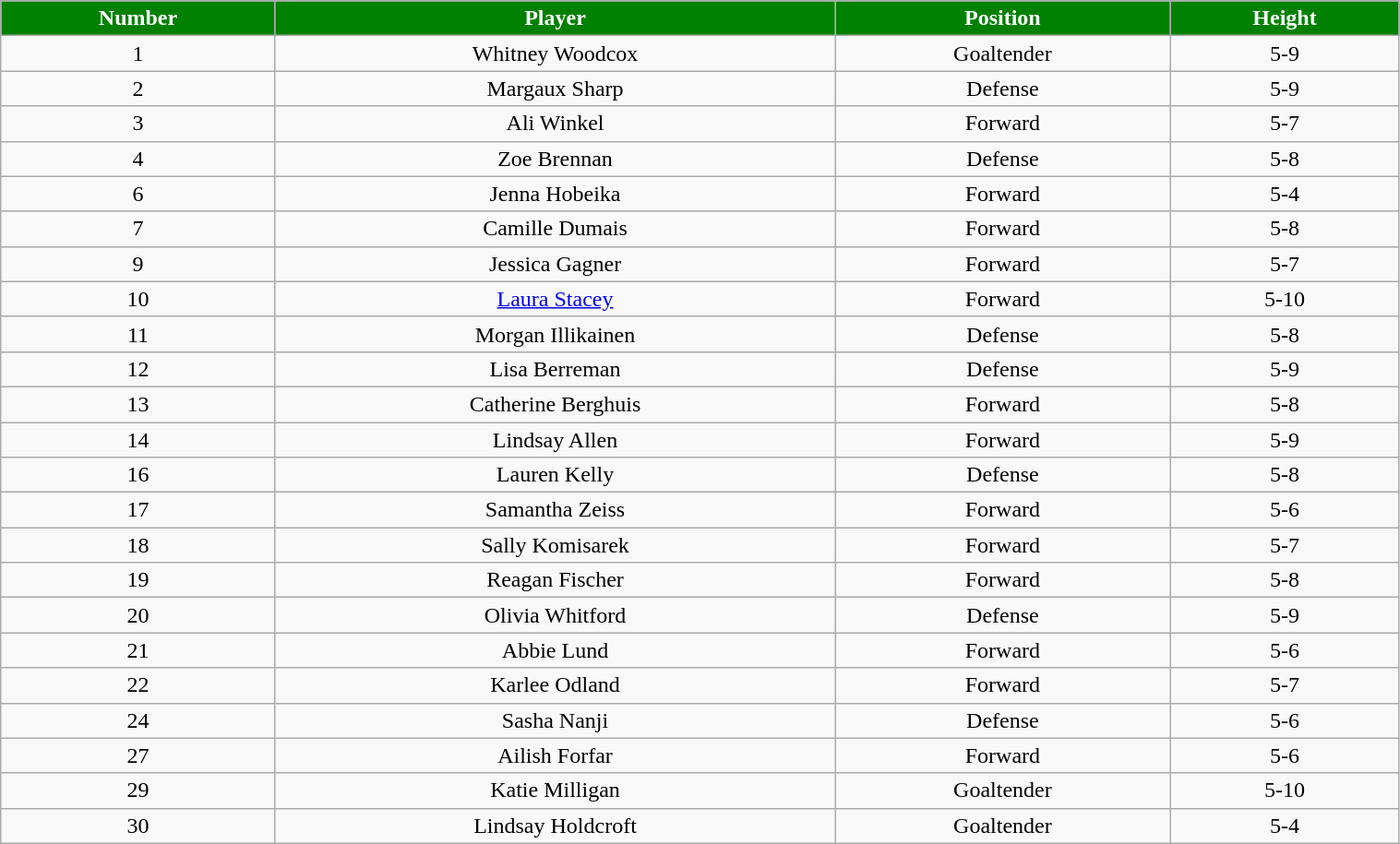<table class="wikitable" width="80%">
<tr align="center"  style=" background:green;color:white;">
<td><strong>Number</strong></td>
<td><strong>Player</strong></td>
<td><strong>Position</strong></td>
<td><strong>Height</strong></td>
</tr>
<tr align="center" bgcolor="">
<td>1</td>
<td>Whitney Woodcox</td>
<td>Goaltender</td>
<td>5-9</td>
</tr>
<tr align="center" bgcolor="">
<td>2</td>
<td>Margaux Sharp</td>
<td>Defense</td>
<td>5-9</td>
</tr>
<tr align="center" bgcolor="">
<td>3</td>
<td>Ali Winkel</td>
<td>Forward</td>
<td>5-7</td>
</tr>
<tr align="center" bgcolor="">
<td>4</td>
<td>Zoe Brennan</td>
<td>Defense</td>
<td>5-8</td>
</tr>
<tr align="center" bgcolor="">
<td>6</td>
<td>Jenna Hobeika</td>
<td>Forward</td>
<td>5-4</td>
</tr>
<tr align="center" bgcolor="">
<td>7</td>
<td>Camille Dumais</td>
<td>Forward</td>
<td>5-8</td>
</tr>
<tr align="center" bgcolor="">
<td>9</td>
<td>Jessica Gagner</td>
<td>Forward</td>
<td>5-7</td>
</tr>
<tr align="center" bgcolor="">
<td>10</td>
<td><a href='#'>Laura Stacey</a></td>
<td>Forward</td>
<td>5-10</td>
</tr>
<tr align="center" bgcolor="">
<td>11</td>
<td>Morgan Illikainen</td>
<td>Defense</td>
<td>5-8</td>
</tr>
<tr align="center" bgcolor="">
<td>12</td>
<td>Lisa Berreman</td>
<td>Defense</td>
<td>5-9</td>
</tr>
<tr align="center" bgcolor="">
<td>13</td>
<td>Catherine Berghuis</td>
<td>Forward</td>
<td>5-8</td>
</tr>
<tr align="center" bgcolor="">
<td>14</td>
<td>Lindsay Allen</td>
<td>Forward</td>
<td>5-9</td>
</tr>
<tr align="center" bgcolor="">
<td>16</td>
<td>Lauren Kelly</td>
<td>Defense</td>
<td>5-8</td>
</tr>
<tr align="center" bgcolor="">
<td>17</td>
<td>Samantha Zeiss</td>
<td>Forward</td>
<td>5-6</td>
</tr>
<tr align="center" bgcolor="">
<td>18</td>
<td>Sally Komisarek</td>
<td>Forward</td>
<td>5-7</td>
</tr>
<tr align="center" bgcolor="">
<td>19</td>
<td>Reagan Fischer</td>
<td>Forward</td>
<td>5-8</td>
</tr>
<tr align="center" bgcolor="">
<td>20</td>
<td>Olivia Whitford</td>
<td>Defense</td>
<td>5-9</td>
</tr>
<tr align="center" bgcolor="">
<td>21</td>
<td>Abbie Lund</td>
<td>Forward</td>
<td>5-6</td>
</tr>
<tr align="center" bgcolor="">
<td>22</td>
<td>Karlee Odland</td>
<td>Forward</td>
<td>5-7</td>
</tr>
<tr align="center" bgcolor="">
<td>24</td>
<td>Sasha Nanji</td>
<td>Defense</td>
<td>5-6</td>
</tr>
<tr align="center" bgcolor="">
<td>27</td>
<td>Ailish Forfar</td>
<td>Forward</td>
<td>5-6</td>
</tr>
<tr align="center" bgcolor="">
<td>29</td>
<td>Katie Milligan</td>
<td>Goaltender</td>
<td>5-10</td>
</tr>
<tr align="center" bgcolor="">
<td>30</td>
<td>Lindsay Holdcroft</td>
<td>Goaltender</td>
<td>5-4</td>
</tr>
</table>
